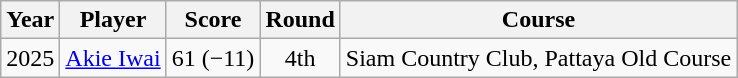<table class="wikitable">
<tr>
<th>Year</th>
<th>Player</th>
<th>Score</th>
<th>Round</th>
<th>Course</th>
</tr>
<tr>
<td>2025</td>
<td><a href='#'>Akie Iwai</a></td>
<td>61 (−11)</td>
<td align=center>4th</td>
<td>Siam Country Club, Pattaya Old Course</td>
</tr>
</table>
